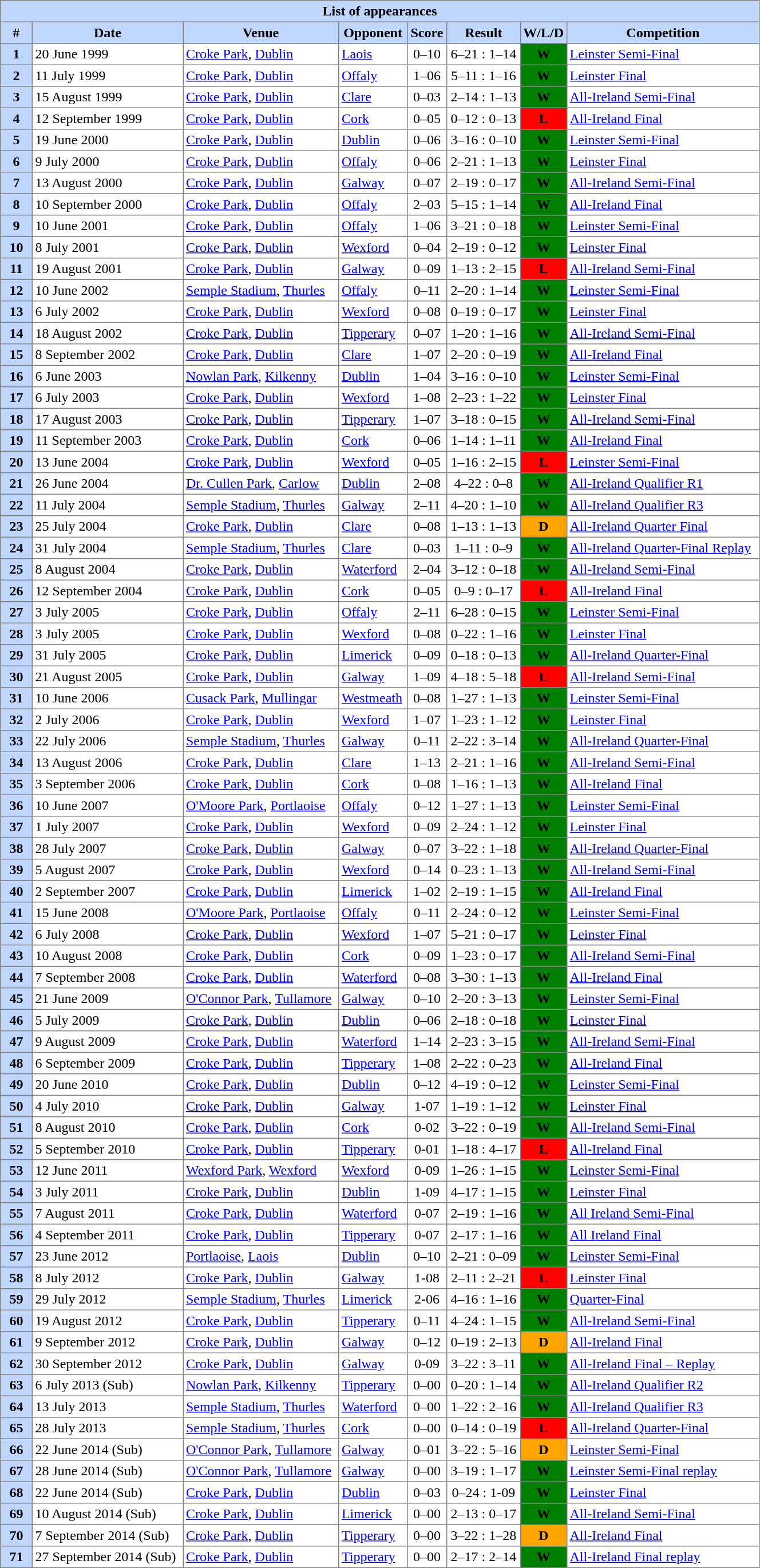<table border=1 cellpadding=3 width="70%" style="margin-left:1em; color: black; border-collapse: collapse;">
<tr align="center" bgcolor="BFD7FF">
<th colspan="8">List of appearances</th>
</tr>
<tr align="center" bgcolor="BFD7FF">
<th width=30 style="text-align: center;">#</th>
<th>Date</th>
<th>Venue</th>
<th>Opponent</th>
<th>Score</th>
<th>Result</th>
<th>W/L/D</th>
<th>Competition</th>
</tr>
<tr>
<td style="text-align: center;background:#BFD7FF"><strong>1</strong></td>
<td>20 June 1999</td>
<td><a href='#'>Croke Park</a>, <a href='#'>Dublin</a></td>
<td><a href='#'>Laois</a></td>
<td style="text-align: center;">0–10</td>
<td style="text-align: center;">6–21 : 1–14</td>
<td style="text-align: center;" bgcolor="green"><strong>W</strong></td>
<td><a href='#'>Leinster Semi-Final</a></td>
</tr>
<tr>
<td style="text-align: center;background:#BFD7FF"><strong>2</strong></td>
<td>11 July 1999</td>
<td><a href='#'>Croke Park</a>, <a href='#'>Dublin</a></td>
<td><a href='#'>Offaly</a></td>
<td style="text-align: center;">1–06</td>
<td style="text-align: center;">5–11 : 1–16</td>
<td style="text-align: center;" bgcolor="green"><strong>W</strong></td>
<td><a href='#'>Leinster Final</a></td>
</tr>
<tr>
<td style="text-align: center;background:#BFD7FF"><strong>3</strong></td>
<td>15 August 1999</td>
<td><a href='#'>Croke Park</a>, <a href='#'>Dublin</a></td>
<td><a href='#'>Clare</a></td>
<td style="text-align: center;">0–03</td>
<td style="text-align: center;">2–14 : 1–13</td>
<td style="text-align: center;" bgcolor="green"><strong>W</strong></td>
<td><a href='#'>All-Ireland Semi-Final</a></td>
</tr>
<tr>
<td style="text-align: center;background:#BFD7FF"><strong>4</strong></td>
<td>12 September 1999</td>
<td><a href='#'>Croke Park</a>, <a href='#'>Dublin</a></td>
<td><a href='#'>Cork</a></td>
<td style="text-align: center;">0–05</td>
<td style="text-align: center;">0–12 : 0–13</td>
<td style="text-align: center;" bgcolor="red"><strong>L</strong></td>
<td><a href='#'>All-Ireland Final</a></td>
</tr>
<tr>
<td style="text-align: center;background:#BFD7FF"><strong>5</strong></td>
<td>19 June 2000</td>
<td><a href='#'>Croke Park</a>, <a href='#'>Dublin</a></td>
<td><a href='#'>Dublin</a></td>
<td style="text-align: center;">0–06</td>
<td style="text-align: center;">3–16 : 0–10</td>
<td style="text-align: center;" bgcolor="green"><strong>W</strong></td>
<td><a href='#'>Leinster Semi-Final</a></td>
</tr>
<tr>
<td style="text-align: center;background:#BFD7FF"><strong>6</strong></td>
<td>9 July 2000</td>
<td><a href='#'>Croke Park</a>, <a href='#'>Dublin</a></td>
<td><a href='#'>Offaly</a></td>
<td style="text-align: center;">0–06</td>
<td style="text-align: center;">2–21 : 1–13</td>
<td style="text-align: center;" bgcolor="green"><strong>W</strong></td>
<td><a href='#'>Leinster Final</a></td>
</tr>
<tr>
<td style="text-align: center;background:#BFD7FF"><strong>7</strong></td>
<td>13 August 2000</td>
<td><a href='#'>Croke Park</a>, <a href='#'>Dublin</a></td>
<td><a href='#'>Galway</a></td>
<td style="text-align: center;">0–07</td>
<td style="text-align: center;">2–19 : 0–17</td>
<td style="text-align: center;" bgcolor="green"><strong>W</strong></td>
<td><a href='#'>All-Ireland Semi-Final</a></td>
</tr>
<tr>
<td style="text-align: center;background:#BFD7FF"><strong>8</strong></td>
<td>10 September 2000</td>
<td><a href='#'>Croke Park</a>, <a href='#'>Dublin</a></td>
<td><a href='#'>Offaly</a></td>
<td style="text-align: center;">2–03</td>
<td style="text-align: center;">5–15 : 1–14</td>
<td style="text-align: center;" bgcolor="green"><strong>W</strong></td>
<td><a href='#'>All-Ireland Final</a></td>
</tr>
<tr>
<td style="text-align: center;background:#BFD7FF"><strong>9</strong></td>
<td>10 June 2001</td>
<td><a href='#'>Croke Park</a>, <a href='#'>Dublin</a></td>
<td><a href='#'>Offaly</a></td>
<td style="text-align: center;">1–06</td>
<td style="text-align: center;">3–21 : 0–18</td>
<td style="text-align: center;" bgcolor="green"><strong>W</strong></td>
<td><a href='#'>Leinster Semi-Final</a></td>
</tr>
<tr>
<td style="text-align: center;background:#BFD7FF"><strong>10</strong></td>
<td>8 July 2001</td>
<td><a href='#'>Croke Park</a>, <a href='#'>Dublin</a></td>
<td><a href='#'>Wexford</a></td>
<td style="text-align: center;">0–04</td>
<td style="text-align: center;">2–19 : 0–12</td>
<td style="text-align: center;" bgcolor="green"><strong>W</strong></td>
<td><a href='#'>Leinster Final</a></td>
</tr>
<tr>
<td style="text-align: center;background:#BFD7FF"><strong>11</strong></td>
<td>19 August 2001</td>
<td><a href='#'>Croke Park</a>, <a href='#'>Dublin</a></td>
<td><a href='#'>Galway</a></td>
<td style="text-align: center;">0–09</td>
<td style="text-align: center;">1–13 : 2–15</td>
<td style="text-align: center;" bgcolor="red"><strong>L</strong></td>
<td><a href='#'>All-Ireland Semi-Final</a></td>
</tr>
<tr>
<td style="text-align: center;background:#BFD7FF"><strong>12</strong></td>
<td>10 June 2002</td>
<td><a href='#'>Semple Stadium</a>, <a href='#'>Thurles</a></td>
<td><a href='#'>Offaly</a></td>
<td style="text-align: center;">0–11</td>
<td style="text-align: center;">2–20 : 1–14</td>
<td style="text-align: center;" bgcolor="green"><strong>W</strong></td>
<td><a href='#'>Leinster Semi-Final</a></td>
</tr>
<tr>
<td style="text-align: center;background:#BFD7FF"><strong>13</strong></td>
<td>6 July 2002</td>
<td><a href='#'>Croke Park</a>, <a href='#'>Dublin</a></td>
<td><a href='#'>Wexford</a></td>
<td style="text-align: center;">0–08</td>
<td style="text-align: center;">0–19 : 0–17</td>
<td style="text-align: center;" bgcolor="green"><strong>W</strong></td>
<td><a href='#'>Leinster Final</a></td>
</tr>
<tr>
<td style="text-align: center;background:#BFD7FF"><strong>14</strong></td>
<td>18 August 2002</td>
<td><a href='#'>Croke Park</a>, <a href='#'>Dublin</a></td>
<td><a href='#'>Tipperary</a></td>
<td style="text-align: center;">0–07</td>
<td style="text-align: center;">1–20 : 1–16</td>
<td style="text-align: center;" bgcolor="green"><strong>W</strong></td>
<td><a href='#'>All-Ireland Semi-Final</a></td>
</tr>
<tr>
<td style="text-align: center;background:#BFD7FF"><strong>15</strong></td>
<td>8 September 2002</td>
<td><a href='#'>Croke Park</a>, <a href='#'>Dublin</a></td>
<td><a href='#'>Clare</a></td>
<td style="text-align: center;">1–07</td>
<td style="text-align: center;">2–20 : 0–19</td>
<td style="text-align: center;" bgcolor="green"><strong>W</strong></td>
<td><a href='#'>All-Ireland Final</a></td>
</tr>
<tr>
<td style="text-align: center;background:#BFD7FF"><strong>16</strong></td>
<td>6 June 2003</td>
<td><a href='#'>Nowlan Park</a>, <a href='#'>Kilkenny</a></td>
<td><a href='#'>Dublin</a></td>
<td style="text-align: center;">1–04</td>
<td style="text-align: center;">3–16 : 0–10</td>
<td style="text-align: center;" bgcolor="green"><strong>W</strong></td>
<td><a href='#'>Leinster Semi-Final</a></td>
</tr>
<tr>
<td style="text-align: center;background:#BFD7FF"><strong>17</strong></td>
<td>6 July 2003</td>
<td><a href='#'>Croke Park</a>, <a href='#'>Dublin</a></td>
<td><a href='#'>Wexford</a></td>
<td style="text-align: center;">1–08</td>
<td style="text-align: center;">2–23 : 1–22</td>
<td style="text-align: center;" bgcolor="green"><strong>W</strong></td>
<td><a href='#'>Leinster Final</a></td>
</tr>
<tr>
<td style="text-align: center;background:#BFD7FF"><strong>18</strong></td>
<td>17 August 2003</td>
<td><a href='#'>Croke Park</a>, <a href='#'>Dublin</a></td>
<td><a href='#'>Tipperary</a></td>
<td style="text-align: center;">1–07</td>
<td style="text-align: center;">3–18 : 0–15</td>
<td style="text-align: center;" bgcolor="green"><strong>W</strong></td>
<td><a href='#'>All-Ireland Semi-Final</a></td>
</tr>
<tr>
<td style="text-align: center;background:#BFD7FF"><strong>19</strong></td>
<td>11 September 2003</td>
<td><a href='#'>Croke Park</a>, <a href='#'>Dublin</a></td>
<td><a href='#'>Cork</a></td>
<td style="text-align: center;">0–06</td>
<td style="text-align: center;">1–14 : 1–11</td>
<td style="text-align: center;" bgcolor="green"><strong>W</strong></td>
<td><a href='#'>All-Ireland Final</a></td>
</tr>
<tr>
<td style="text-align: center;background:#BFD7FF"><strong>20</strong></td>
<td>13 June 2004</td>
<td><a href='#'>Croke Park</a>, <a href='#'>Dublin</a></td>
<td><a href='#'>Wexford</a></td>
<td style="text-align: center;">0–05</td>
<td style="text-align: center;">1–16 : 2–15</td>
<td style="text-align: center;" bgcolor="red"><strong>L</strong></td>
<td><a href='#'>Leinster Semi-Final</a></td>
</tr>
<tr>
<td style="text-align: center;background:#BFD7FF"><strong>21</strong></td>
<td>26 June 2004</td>
<td><a href='#'>Dr. Cullen Park</a>, <a href='#'>Carlow</a></td>
<td><a href='#'>Dublin</a></td>
<td style="text-align: center;">2–08</td>
<td style="text-align: center;">4–22 : 0–8</td>
<td style="text-align: center;" bgcolor="green"><strong>W</strong></td>
<td><a href='#'>All-Ireland Qualifier R1</a></td>
</tr>
<tr>
<td style="text-align: center;background:#BFD7FF"><strong>22</strong></td>
<td>11 July 2004</td>
<td><a href='#'>Semple Stadium</a>, <a href='#'>Thurles</a></td>
<td><a href='#'>Galway</a></td>
<td style="text-align: center;">2–11</td>
<td style="text-align: center;">4–20 : 1–10</td>
<td style="text-align: center;" bgcolor="green"><strong>W</strong></td>
<td><a href='#'>All-Ireland Qualifier R3</a></td>
</tr>
<tr>
<td style="text-align: center;background:#BFD7FF"><strong>23</strong></td>
<td>25 July 2004</td>
<td><a href='#'>Croke Park</a>, <a href='#'>Dublin</a></td>
<td><a href='#'>Clare</a></td>
<td style="text-align: center;">0–08</td>
<td style="text-align: center;">1–13 : 1–13</td>
<td style="text-align: center;" bgcolor="orange"><strong>D</strong></td>
<td><a href='#'>All-Ireland Quarter Final</a></td>
</tr>
<tr>
<td style="text-align: center;background:#BFD7FF"><strong>24</strong></td>
<td>31 July 2004</td>
<td><a href='#'>Semple Stadium</a>, <a href='#'>Thurles</a></td>
<td><a href='#'>Clare</a></td>
<td style="text-align: center;">0–03</td>
<td style="text-align: center;">1–11 : 0–9</td>
<td style="text-align: center;" bgcolor="green"><strong>W</strong></td>
<td><a href='#'>All-Ireland Quarter-Final Replay</a></td>
</tr>
<tr>
<td style="text-align: center;background:#BFD7FF"><strong>25</strong></td>
<td>8 August 2004</td>
<td><a href='#'>Croke Park</a>, <a href='#'>Dublin</a></td>
<td><a href='#'>Waterford</a></td>
<td style="text-align: center;">2–04</td>
<td style="text-align: center;">3–12 : 0–18</td>
<td style="text-align: center;" bgcolor="green"><strong>W</strong></td>
<td><a href='#'>All-Ireland Semi-Final</a></td>
</tr>
<tr>
<td style="text-align: center;background:#BFD7FF"><strong>26</strong></td>
<td>12 September 2004</td>
<td><a href='#'>Croke Park</a>, <a href='#'>Dublin</a></td>
<td><a href='#'>Cork</a></td>
<td style="text-align: center;">0–05</td>
<td style="text-align: center;">0–9 : 0–17</td>
<td style="text-align: center;" bgcolor="red"><strong>L</strong></td>
<td><a href='#'>All-Ireland Final</a></td>
</tr>
<tr>
<td style="text-align: center;background:#BFD7FF"><strong>27</strong></td>
<td>3 July 2005</td>
<td><a href='#'>Croke Park</a>, <a href='#'>Dublin</a></td>
<td><a href='#'>Offaly</a></td>
<td style="text-align: center;">2–11</td>
<td style="text-align: center;">6–28 : 0–15</td>
<td style="text-align: center;" bgcolor="green"><strong>W</strong></td>
<td><a href='#'>Leinster Semi-Final</a></td>
</tr>
<tr>
<td style="text-align: center;background:#BFD7FF"><strong>28</strong></td>
<td>3 July 2005</td>
<td><a href='#'>Croke Park</a>, <a href='#'>Dublin</a></td>
<td><a href='#'>Wexford</a></td>
<td style="text-align: center;">0–08</td>
<td style="text-align: center;">0–22 : 1–16</td>
<td style="text-align: center;" bgcolor="green"><strong>W</strong></td>
<td><a href='#'>Leinster Final</a></td>
</tr>
<tr>
<td style="text-align: center;background:#BFD7FF"><strong>29</strong></td>
<td>31 July 2005</td>
<td><a href='#'>Croke Park</a>, <a href='#'>Dublin</a></td>
<td><a href='#'>Limerick</a></td>
<td style="text-align: center;">0–09</td>
<td style="text-align: center;">0–18 : 0–13</td>
<td style="text-align: center;" bgcolor="green"><strong>W</strong></td>
<td><a href='#'>All-Ireland Quarter-Final</a></td>
</tr>
<tr>
<td style="text-align: center;background:#BFD7FF"><strong>30</strong></td>
<td>21 August 2005</td>
<td><a href='#'>Croke Park</a>, <a href='#'>Dublin</a></td>
<td><a href='#'>Galway</a></td>
<td style="text-align: center;">1–09</td>
<td style="text-align: center;">4–18 : 5–18</td>
<td style="text-align: center;" bgcolor="red"><strong>L</strong></td>
<td><a href='#'>All-Ireland Semi-Final</a></td>
</tr>
<tr>
<td style="text-align: center;background:#BFD7FF"><strong>31</strong></td>
<td>10 June 2006</td>
<td><a href='#'>Cusack Park</a>, <a href='#'>Mullingar</a></td>
<td><a href='#'>Westmeath</a></td>
<td style="text-align: center;">0–08</td>
<td style="text-align: center;">1–27 : 1–13</td>
<td style="text-align: center;" bgcolor="green"><strong>W</strong></td>
<td><a href='#'>Leinster Semi-Final</a></td>
</tr>
<tr>
<td style="text-align: center;background:#BFD7FF"><strong>32</strong></td>
<td>2 July 2006</td>
<td><a href='#'>Croke Park</a>, <a href='#'>Dublin</a></td>
<td><a href='#'>Wexford</a></td>
<td style="text-align: center;">1–07</td>
<td style="text-align: center;">1–23 : 1–12</td>
<td style="text-align: center;" bgcolor="green"><strong>W</strong></td>
<td><a href='#'>Leinster Final</a></td>
</tr>
<tr>
<td style="text-align: center;background:#BFD7FF"><strong>33</strong></td>
<td>22 July 2006</td>
<td><a href='#'>Semple Stadium</a>, <a href='#'>Thurles</a></td>
<td><a href='#'>Galway</a></td>
<td style="text-align: center;">0–11</td>
<td style="text-align: center;">2–22 : 3–14</td>
<td style="text-align: center;" bgcolor="green"><strong>W</strong></td>
<td><a href='#'>All-Ireland Quarter-Final</a></td>
</tr>
<tr>
<td style="text-align: center;background:#BFD7FF"><strong>34</strong></td>
<td>13 August 2006</td>
<td><a href='#'>Croke Park</a>, <a href='#'>Dublin</a></td>
<td><a href='#'>Clare</a></td>
<td style="text-align: center;">1–13</td>
<td style="text-align: center;">2–21 : 1–16</td>
<td style="text-align: center;" bgcolor="green"><strong>W</strong></td>
<td><a href='#'>All-Ireland Semi-Final</a></td>
</tr>
<tr>
<td style="text-align: center;background:#BFD7FF"><strong>35</strong></td>
<td>3 September 2006</td>
<td><a href='#'>Croke Park</a>, <a href='#'>Dublin</a></td>
<td><a href='#'>Cork</a></td>
<td style="text-align: center;">0–08</td>
<td style="text-align: center;">1–16 : 1–13</td>
<td style="text-align: center;" bgcolor="green"><strong>W</strong></td>
<td><a href='#'>All-Ireland Final</a></td>
</tr>
<tr>
<td style="text-align: center;background:#BFD7FF"><strong>36</strong></td>
<td>10 June 2007</td>
<td><a href='#'>O'Moore Park</a>, <a href='#'>Portlaoise</a></td>
<td><a href='#'>Offaly</a></td>
<td style="text-align: center;">0–12</td>
<td style="text-align: center;">1–27 : 1–13</td>
<td style="text-align: center;" bgcolor="green"><strong>W</strong></td>
<td><a href='#'>Leinster Semi-Final</a></td>
</tr>
<tr>
<td style="text-align: center;background:#BFD7FF"><strong>37</strong></td>
<td>1 July 2007</td>
<td><a href='#'>Croke Park</a>, <a href='#'>Dublin</a></td>
<td><a href='#'>Wexford</a></td>
<td style="text-align: center;">0–09</td>
<td style="text-align: center;">2–24 : 1–12</td>
<td style="text-align: center;" bgcolor="green"><strong>W</strong></td>
<td><a href='#'>Leinster Final</a></td>
</tr>
<tr>
<td style="text-align: center;background:#BFD7FF"><strong>38</strong></td>
<td>28 July 2007</td>
<td><a href='#'>Croke Park</a>, <a href='#'>Dublin</a></td>
<td><a href='#'>Galway</a></td>
<td style="text-align: center;">0–07</td>
<td style="text-align: center;">3–22 : 1–18</td>
<td style="text-align: center;" bgcolor="green"><strong>W</strong></td>
<td><a href='#'>All-Ireland Quarter-Final</a></td>
</tr>
<tr>
<td style="text-align: center;background:#BFD7FF"><strong>39</strong></td>
<td>5 August 2007</td>
<td><a href='#'>Croke Park</a>, <a href='#'>Dublin</a></td>
<td><a href='#'>Wexford</a></td>
<td style="text-align: center;">0–14</td>
<td style="text-align: center;">0–23 : 1–13</td>
<td style="text-align: center;" bgcolor="green"><strong>W</strong></td>
<td><a href='#'>All-Ireland Semi-Final</a></td>
</tr>
<tr>
<td style="text-align: center;background:#BFD7FF"><strong>40</strong></td>
<td>2 September 2007</td>
<td><a href='#'>Croke Park</a>, <a href='#'>Dublin</a></td>
<td><a href='#'>Limerick</a></td>
<td style="text-align: center;">1–02</td>
<td style="text-align: center;">2–19 : 1–15</td>
<td style="text-align: center;" bgcolor="green"><strong>W</strong></td>
<td><a href='#'>All-Ireland Final</a></td>
</tr>
<tr>
<td style="text-align: center;background:#BFD7FF"><strong>41</strong></td>
<td>15 June 2008</td>
<td><a href='#'>O'Moore Park</a>, <a href='#'>Portlaoise</a></td>
<td><a href='#'>Offaly</a></td>
<td style="text-align: center;">0–11</td>
<td style="text-align: center;">2–24 : 0–12</td>
<td style="text-align: center;" bgcolor="green"><strong>W</strong></td>
<td><a href='#'>Leinster Semi-Final</a></td>
</tr>
<tr>
<td style="text-align: center;background:#BFD7FF"><strong>42</strong></td>
<td>6 July 2008</td>
<td><a href='#'>Croke Park</a>, <a href='#'>Dublin</a></td>
<td><a href='#'>Wexford</a></td>
<td style="text-align: center;">1–07</td>
<td style="text-align: center;">5–21 : 0–17</td>
<td style="text-align: center;" bgcolor="green"><strong>W</strong></td>
<td><a href='#'>Leinster Final</a></td>
</tr>
<tr>
<td style="text-align: center;background:#BFD7FF"><strong>43</strong></td>
<td>10 August 2008</td>
<td><a href='#'>Croke Park</a>, <a href='#'>Dublin</a></td>
<td><a href='#'>Cork</a></td>
<td style="text-align: center;">0–09</td>
<td style="text-align: center;">1–23 : 0–17</td>
<td style="text-align: center;" bgcolor="green"><strong>W</strong></td>
<td><a href='#'>All-Ireland Semi-Final</a></td>
</tr>
<tr>
<td style="text-align: center;background:#BFD7FF"><strong>44</strong></td>
<td>7 September 2008</td>
<td><a href='#'>Croke Park</a>, <a href='#'>Dublin</a></td>
<td><a href='#'>Waterford</a></td>
<td style="text-align: center;">0–08</td>
<td style="text-align: center;">3–30 : 1–13</td>
<td style="text-align: center;" bgcolor="green"><strong>W</strong></td>
<td><a href='#'>All-Ireland Final</a></td>
</tr>
<tr>
<td style="text-align: center;background:#BFD7FF"><strong>45</strong></td>
<td>21 June 2009</td>
<td><a href='#'>O'Connor Park</a>, <a href='#'>Tullamore</a></td>
<td><a href='#'>Galway</a></td>
<td style="text-align: center;">0–10</td>
<td style="text-align: center;">2–20 : 3–13</td>
<td style="text-align: center;" bgcolor="green"><strong>W</strong></td>
<td><a href='#'>Leinster Semi-Final</a></td>
</tr>
<tr>
<td style="text-align: center;background:#BFD7FF"><strong>46</strong></td>
<td>5 July 2009</td>
<td><a href='#'>Croke Park</a>, <a href='#'>Dublin</a></td>
<td><a href='#'>Dublin</a></td>
<td style="text-align: center;">0–06</td>
<td style="text-align: center;">2–18 : 0–18</td>
<td style="text-align: center;" bgcolor="green"><strong>W</strong></td>
<td><a href='#'>Leinster Final</a></td>
</tr>
<tr>
<td style="text-align: center;background:#BFD7FF"><strong>47</strong></td>
<td>9 August 2009</td>
<td><a href='#'>Croke Park</a>, <a href='#'>Dublin</a></td>
<td><a href='#'>Waterford</a></td>
<td style="text-align: center;">1–14</td>
<td style="text-align: center;">2–23 : 3–15</td>
<td style="text-align: center;" bgcolor="green"><strong>W</strong></td>
<td><a href='#'>All-Ireland Semi-Final</a></td>
</tr>
<tr>
<td style="text-align: center;background:#BFD7FF"><strong>48</strong></td>
<td>6 September 2009</td>
<td><a href='#'>Croke Park</a>, <a href='#'>Dublin</a></td>
<td><a href='#'>Tipperary</a></td>
<td style="text-align: center;">1–08</td>
<td style="text-align: center;">2–22 : 0–23</td>
<td style="text-align: center;" bgcolor="green"><strong>W</strong></td>
<td><a href='#'>All-Ireland Final</a></td>
</tr>
<tr>
<td style="text-align: center;background:#BFD7FF"><strong>49</strong></td>
<td>20 June 2010</td>
<td><a href='#'>Croke Park</a>, <a href='#'>Dublin</a></td>
<td><a href='#'>Dublin</a></td>
<td style="text-align: center;">0–12</td>
<td style="text-align: center;">4–19 : 0–12</td>
<td style="text-align: center;" bgcolor="green"><strong>W</strong></td>
<td><a href='#'>Leinster Semi-Final</a></td>
</tr>
<tr>
<td style="text-align: center;background:#BFD7FF"><strong>50</strong></td>
<td>4 July 2010</td>
<td><a href='#'>Croke Park</a>, <a href='#'>Dublin</a></td>
<td><a href='#'>Galway</a></td>
<td style="text-align: center;">1-07</td>
<td style="text-align: center;">1–19 : 1–12</td>
<td style="text-align: center;" bgcolor="green"><strong>W</strong></td>
<td><a href='#'>Leinster Final</a></td>
</tr>
<tr>
<td style="text-align: center;background:#BFD7FF"><strong>51</strong></td>
<td>8 August 2010</td>
<td><a href='#'>Croke Park</a>, <a href='#'>Dublin</a></td>
<td><a href='#'>Cork</a></td>
<td style="text-align: center;">0-02</td>
<td style="text-align: center;">3–22 : 0–19</td>
<td style="text-align: center;" bgcolor="green"><strong>W</strong></td>
<td><a href='#'>All-Ireland Semi-Final</a></td>
</tr>
<tr>
<td style="text-align: center;background:#BFD7FF"><strong>52</strong></td>
<td>5 September 2010</td>
<td><a href='#'>Croke Park</a>, <a href='#'>Dublin</a></td>
<td><a href='#'>Tipperary</a></td>
<td style="text-align: center;">0-01</td>
<td style="text-align: center;">1–18 : 4–17</td>
<td style="text-align: center;" bgcolor="red"><strong>L</strong></td>
<td><a href='#'>All-Ireland Final</a></td>
</tr>
<tr>
<td style="text-align: center;background:#BFD7FF"><strong>53</strong></td>
<td>12 June 2011</td>
<td><a href='#'>Wexford Park</a>, <a href='#'>Wexford</a></td>
<td><a href='#'>Wexford</a></td>
<td style="text-align: center;">0-09</td>
<td style="text-align: center;">1–26 : 1–15</td>
<td style="text-align: center;" bgcolor="green"><strong>W</strong></td>
<td><a href='#'>Leinster Semi-Final</a></td>
</tr>
<tr>
<td style="text-align: center;background:#BFD7FF"><strong>54</strong></td>
<td>3 July 2011</td>
<td><a href='#'>Croke Park</a>, <a href='#'>Dublin</a></td>
<td><a href='#'>Dublin</a></td>
<td style="text-align: center;">1-09</td>
<td style="text-align: center;">4–17 : 1–15</td>
<td style="text-align: center;" bgcolor="green"><strong>W</strong></td>
<td><a href='#'>Leinster Final</a></td>
</tr>
<tr>
<td style="text-align: center;background:#BFD7FF"><strong>55</strong></td>
<td>7 August 2011</td>
<td><a href='#'>Croke Park</a>, <a href='#'>Dublin</a></td>
<td><a href='#'>Waterford</a></td>
<td style="text-align: center;">0-07</td>
<td style="text-align: center;">2–19 : 1–16</td>
<td style="text-align: center;" bgcolor="green"><strong>W</strong></td>
<td><a href='#'>All Ireland Semi-Final</a></td>
</tr>
<tr>
<td style="text-align: center;background:#BFD7FF"><strong>56</strong></td>
<td>4 September 2011</td>
<td><a href='#'>Croke Park</a>, <a href='#'>Dublin</a></td>
<td><a href='#'>Tipperary</a></td>
<td style="text-align: center;">0-07</td>
<td style="text-align: center;">2–17 : 1–16</td>
<td style="text-align: center;" bgcolor="green"><strong>W</strong></td>
<td><a href='#'>All Ireland Final</a></td>
</tr>
<tr>
<td style="text-align: center;background:#BFD7FF"><strong>57</strong></td>
<td>23 June 2012</td>
<td><a href='#'>Portlaoise</a>, <a href='#'>Laois</a></td>
<td><a href='#'>Dublin</a></td>
<td style="text-align: center;">0–10</td>
<td style="text-align: center;">2–21 : 0–09</td>
<td style="text-align: center;" bgcolor="green"><strong>W</strong></td>
<td><a href='#'>Leinster Semi-Final</a></td>
</tr>
<tr>
<td style="text-align: center;background:#BFD7FF"><strong>58</strong></td>
<td>8 July 2012</td>
<td><a href='#'>Croke Park</a>, <a href='#'>Dublin</a></td>
<td><a href='#'>Galway</a></td>
<td style="text-align: center;">1-08</td>
<td style="text-align: center;">2–11 : 2–21</td>
<td style="text-align: center;" bgcolor="red"><strong>L</strong></td>
<td><a href='#'>Leinster Final</a></td>
</tr>
<tr>
<td style="text-align: center;background:#BFD7FF"><strong>59</strong></td>
<td>29 July 2012</td>
<td><a href='#'>Semple Stadium</a>, <a href='#'>Thurles</a></td>
<td><a href='#'>Limerick</a></td>
<td style="text-align: center;">2-06</td>
<td style="text-align: center;">4–16 : 1–16</td>
<td style="text-align: center;" bgcolor="green"><strong>W</strong></td>
<td><a href='#'>Quarter-Final</a></td>
</tr>
<tr>
<td style="text-align: center;background:#BFD7FF"><strong>60</strong></td>
<td>19 August 2012</td>
<td><a href='#'>Croke Park</a>, <a href='#'>Dublin</a></td>
<td><a href='#'>Tipperary</a></td>
<td style="text-align: center;">0–11</td>
<td style="text-align: center;">4–24 : 1–15</td>
<td style="text-align: center;" bgcolor="green"><strong>W</strong></td>
<td><a href='#'>All-Ireland Semi-Final</a></td>
</tr>
<tr>
<td style="text-align: center;background:#BFD7FF"><strong>61</strong></td>
<td>9 September 2012</td>
<td><a href='#'>Croke Park</a>, <a href='#'>Dublin</a></td>
<td><a href='#'>Galway</a></td>
<td style="text-align: center;">0–12</td>
<td style="text-align: center;">0–19 : 2–13</td>
<td style="text-align: center;" bgcolor="orange"><strong>D</strong></td>
<td><a href='#'>All-Ireland Final</a></td>
</tr>
<tr>
<td style="text-align: center;background:#BFD7FF"><strong>62</strong></td>
<td>30 September 2012</td>
<td><a href='#'>Croke Park</a>, <a href='#'>Dublin</a></td>
<td><a href='#'>Galway</a></td>
<td style="text-align: center;">0-09</td>
<td style="text-align: center;">3–22 : 3–11</td>
<td style="text-align: center;" bgcolor="green"><strong>W</strong></td>
<td><a href='#'>All-Ireland Final – Replay</a></td>
</tr>
<tr>
<td style="text-align: center;background:#BFD7FF"><strong>63</strong></td>
<td>6 July 2013 (Sub)</td>
<td><a href='#'>Nowlan Park</a>, <a href='#'>Kilkenny</a></td>
<td><a href='#'>Tipperary</a></td>
<td style="text-align: center;">0–00</td>
<td style="text-align: center;">0–20 : 1–14</td>
<td width=20 style="text-align: center;" bgcolor="green"><strong>W</strong></td>
<td><a href='#'>All-Ireland Qualifier R2</a></td>
</tr>
<tr>
<td style="text-align: center;background:#BFD7FF"><strong>64</strong></td>
<td>13 July 2013</td>
<td><a href='#'>Semple Stadium</a>, <a href='#'>Thurles</a></td>
<td><a href='#'>Waterford</a></td>
<td style="text-align: center;">0–00</td>
<td style="text-align: center;">1–22 : 2–16</td>
<td width=20 style="text-align: center;" bgcolor="green"><strong>W</strong></td>
<td><a href='#'>All-Ireland Qualifier R3</a></td>
</tr>
<tr>
<td style="text-align: center;background:#BFD7FF"><strong>65</strong></td>
<td>28 July 2013</td>
<td><a href='#'>Semple Stadium</a>, <a href='#'>Thurles</a></td>
<td><a href='#'>Cork</a></td>
<td style="text-align: center;">0–00</td>
<td style="text-align: center;">0–14 : 0–19</td>
<td width=20 style="text-align: center;" bgcolor="red"><strong>L</strong></td>
<td><a href='#'>All-Ireland Quarter-Final</a></td>
</tr>
<tr>
<td style="text-align: center;background:#BFD7FF"><strong>66</strong></td>
<td>22 June 2014 (Sub)</td>
<td><a href='#'>O'Connor Park</a>, <a href='#'>Tullamore</a></td>
<td><a href='#'>Galway</a></td>
<td style="text-align: center;">0–01</td>
<td style="text-align: center;">3–22 : 5–16</td>
<td style="text-align: center;" bgcolor="orange"><strong>D</strong></td>
<td><a href='#'>Leinster Semi-Final</a></td>
</tr>
<tr>
<td style="text-align: center;background:#BFD7FF"><strong>67</strong></td>
<td>28 June 2014 (Sub)</td>
<td><a href='#'>O'Connor Park</a>, <a href='#'>Tullamore</a></td>
<td><a href='#'>Galway</a></td>
<td style="text-align: center;">0–00</td>
<td style="text-align: center;">3–19 : 1–17</td>
<td style="text-align: center;" bgcolor="green"><strong>W</strong></td>
<td><a href='#'>Leinster Semi-Final replay</a></td>
</tr>
<tr>
<td style="text-align: center;background:#BFD7FF"><strong>68</strong></td>
<td>22 June 2014 (Sub)</td>
<td><a href='#'>Croke Park</a>, <a href='#'>Dublin</a></td>
<td><a href='#'>Dublin</a></td>
<td style="text-align: center;">0–03</td>
<td style="text-align: center;">0–24 : 1-09</td>
<td style="text-align: center;" bgcolor="green"><strong>W</strong></td>
<td><a href='#'>Leinster Final</a></td>
</tr>
<tr>
<td style="text-align: center;background:#BFD7FF"><strong>69</strong></td>
<td>10 August 2014 (Sub)</td>
<td><a href='#'>Croke Park</a>, <a href='#'>Dublin</a></td>
<td><a href='#'>Limerick</a></td>
<td style="text-align: center;">0–00</td>
<td style="text-align: center;">2–13 : 0–17</td>
<td style="text-align: center;" bgcolor="green"><strong>W</strong></td>
<td><a href='#'>All-Ireland Semi-Final</a></td>
</tr>
<tr>
<td style="text-align: center;background:#BFD7FF"><strong>70</strong></td>
<td>7 September 2014 (Sub)</td>
<td><a href='#'>Croke Park</a>, <a href='#'>Dublin</a></td>
<td><a href='#'>Tipperary</a></td>
<td style="text-align: center;">0–00</td>
<td style="text-align: center;">3–22 : 1–28</td>
<td style="text-align: center;" bgcolor="orange"><strong>D</strong></td>
<td><a href='#'>All-Ireland Final</a></td>
</tr>
<tr>
<td style="text-align: center;background:#BFD7FF"><strong>71</strong></td>
<td>27 September 2014 (Sub)</td>
<td><a href='#'>Croke Park</a>, <a href='#'>Dublin</a></td>
<td><a href='#'>Tipperary</a></td>
<td style="text-align: center;">0–00</td>
<td style="text-align: center;">2–17 : 2–14</td>
<td style="text-align: center;" bgcolor="green"><strong>W</strong></td>
<td><a href='#'>All-Ireland Final replay</a></td>
</tr>
</table>
